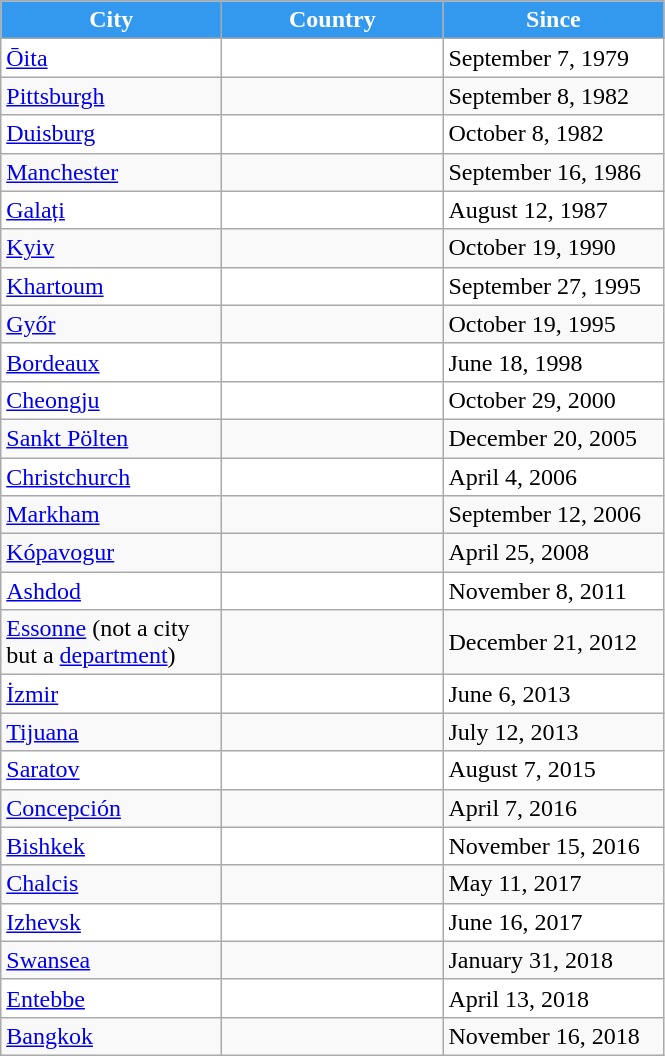<table class="wikitable" "text-align:left;font-size:100%;"|>
<tr>
<th style="background:#39e; color:white; height:17px; width:140px;">City</th>
<th ! style="background:#39e; color:white; width:140px;">Country</th>
<th ! style="background:#39e; color:white; width:140px;">Since</th>
</tr>
<tr style="color:black; background:white;">
<td ! !> <a href='#'>Ōita</a></td>
<td ! !></td>
<td ! !>September 7, 1979</td>
</tr>
<tr>
<td ! !> <a href='#'>Pittsburgh</a></td>
<td ! !></td>
<td ! !>September 8, 1982</td>
</tr>
<tr style="color:black; background:white;">
<td ! !> <a href='#'>Duisburg</a></td>
<td ! !></td>
<td ! !>October 8, 1982</td>
</tr>
<tr>
<td ! !> <a href='#'>Manchester</a></td>
<td ! !></td>
<td ! !>September 16, 1986</td>
</tr>
<tr style="color:black; background:white;">
<td ! !> <a href='#'>Galați</a></td>
<td ! !></td>
<td ! !>August 12, 1987</td>
</tr>
<tr>
<td ! !> <a href='#'>Kyiv</a></td>
<td ! !></td>
<td ! !>October 19, 1990</td>
</tr>
<tr style="color:black; background:white;">
<td ! !> <a href='#'>Khartoum</a></td>
<td ! !></td>
<td ! !>September 27, 1995</td>
</tr>
<tr>
<td ! !> <a href='#'>Győr</a></td>
<td ! !></td>
<td ! !>October 19, 1995</td>
</tr>
<tr style="color:black; background:white;">
<td ! !> <a href='#'>Bordeaux</a></td>
<td ! !></td>
<td ! !>June 18, 1998</td>
</tr>
<tr style="color:black; background:white;">
<td ! !> <a href='#'>Cheongju</a></td>
<td ! !></td>
<td ! !>October 29, 2000</td>
</tr>
<tr>
<td ! !> <a href='#'>Sankt Pölten</a></td>
<td ! !></td>
<td ! !>December 20, 2005</td>
</tr>
<tr style="color:black; background:white;">
<td ! !><a href='#'>Christchurch</a></td>
<td ! !></td>
<td ! !>April 4, 2006</td>
</tr>
<tr>
<td ! !><a href='#'>Markham</a></td>
<td ! !></td>
<td ! !>September 12, 2006</td>
</tr>
<tr>
<td ! !> <a href='#'>Kópavogur</a></td>
<td ! !></td>
<td ! !>April 25, 2008</td>
</tr>
<tr style="color:black; background:white;">
<td ! !> <a href='#'>Ashdod</a></td>
<td ! !></td>
<td ! !>November 8, 2011</td>
</tr>
<tr>
<td ! !> <a href='#'>Essonne</a> (not a city but a <a href='#'>department</a>)</td>
<td ! !></td>
<td ! !>December 21, 2012</td>
</tr>
<tr style="color:black; background:white;">
<td ! !><a href='#'>İzmir</a></td>
<td ! !></td>
<td ! !>June 6, 2013</td>
</tr>
<tr>
<td ! !> <a href='#'>Tijuana</a></td>
<td ! !></td>
<td ! !>July 12, 2013</td>
</tr>
<tr style="color:black; background:white;">
<td ! !> <a href='#'>Saratov</a></td>
<td ! !></td>
<td ! !>August 7, 2015</td>
</tr>
<tr>
<td ! !> <a href='#'>Concepción</a></td>
<td ! !></td>
<td ! !>April 7, 2016</td>
</tr>
<tr style="color:black; background:white;">
<td ! !> <a href='#'>Bishkek</a></td>
<td ! !></td>
<td ! !>November 15, 2016</td>
</tr>
<tr>
<td ! !><a href='#'>Chalcis</a></td>
<td ! !></td>
<td ! !>May 11, 2017</td>
</tr>
<tr style="color:black; background:white;">
<td ! !> <a href='#'>Izhevsk</a></td>
<td ! !></td>
<td ! !>June 16, 2017</td>
</tr>
<tr>
<td ! !><a href='#'>Swansea</a></td>
<td ! !></td>
<td ! !>January 31, 2018</td>
</tr>
<tr style="color:black; background:white;">
<td ! !><a href='#'>Entebbe</a></td>
<td ! !></td>
<td ! !>April 13, 2018</td>
</tr>
<tr>
<td ! !> <a href='#'>Bangkok</a></td>
<td ! !></td>
<td ! !>November 16, 2018</td>
</tr>
</table>
